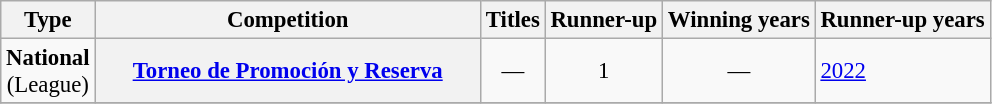<table class="wikitable plainrowheaders" style="font-size:95%; text-align:center;">
<tr>
<th>Type</th>
<th width=250px>Competition</th>
<th>Titles</th>
<th>Runner-up</th>
<th>Winning years</th>
<th>Runner-up years</th>
</tr>
<tr>
<td rowspan=1><strong>National</strong><br>(League)</td>
<th scope=col><a href='#'>Torneo de Promoción y Reserva</a></th>
<td style="text-align:center;">—</td>
<td>1</td>
<td style="text-align:center;">—</td>
<td align="left"><a href='#'>2022</a></td>
</tr>
<tr>
</tr>
</table>
